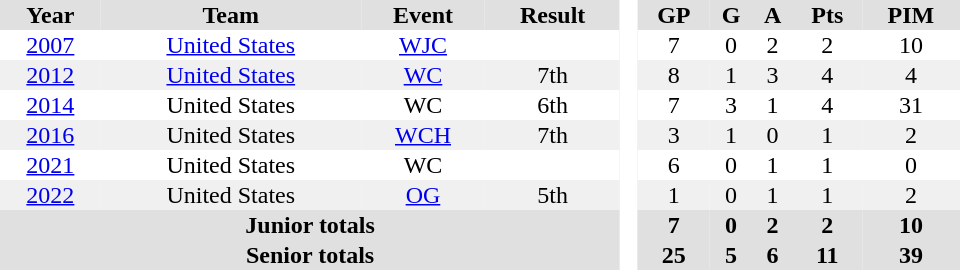<table border="0" cellpadding="1" cellspacing="0" style="text-align:center; width:40em">
<tr ALIGN="center" bgcolor="#e0e0e0">
<th>Year</th>
<th>Team</th>
<th>Event</th>
<th>Result</th>
<th rowspan="99" bgcolor="#ffffff"> </th>
<th>GP</th>
<th>G</th>
<th>A</th>
<th>Pts</th>
<th>PIM</th>
</tr>
<tr>
<td><a href='#'>2007</a></td>
<td><a href='#'>United States</a></td>
<td><a href='#'>WJC</a></td>
<td></td>
<td>7</td>
<td>0</td>
<td>2</td>
<td>2</td>
<td>10</td>
</tr>
<tr bgcolor="#f0f0f0">
<td><a href='#'>2012</a></td>
<td><a href='#'>United States</a></td>
<td><a href='#'>WC</a></td>
<td>7th</td>
<td>8</td>
<td>1</td>
<td>3</td>
<td>4</td>
<td>4</td>
</tr>
<tr>
<td><a href='#'>2014</a></td>
<td>United States</td>
<td>WC</td>
<td>6th</td>
<td>7</td>
<td>3</td>
<td>1</td>
<td>4</td>
<td>31</td>
</tr>
<tr bgcolor="#f0f0f0">
<td><a href='#'>2016</a></td>
<td>United States</td>
<td><a href='#'>WCH</a></td>
<td>7th</td>
<td>3</td>
<td>1</td>
<td>0</td>
<td>1</td>
<td>2</td>
</tr>
<tr>
<td><a href='#'>2021</a></td>
<td>United States</td>
<td>WC</td>
<td></td>
<td>6</td>
<td>0</td>
<td>1</td>
<td>1</td>
<td>0</td>
</tr>
<tr bgcolor="#f0f0f0">
<td><a href='#'>2022</a></td>
<td>United States</td>
<td><a href='#'>OG</a></td>
<td>5th</td>
<td>1</td>
<td>0</td>
<td>1</td>
<td>1</td>
<td>2</td>
</tr>
<tr bgcolor="#e0e0e0">
<th colspan=4>Junior totals</th>
<th>7</th>
<th>0</th>
<th>2</th>
<th>2</th>
<th>10</th>
</tr>
<tr bgcolor="#e0e0e0">
<th colspan=4>Senior totals</th>
<th>25</th>
<th>5</th>
<th>6</th>
<th>11</th>
<th>39</th>
</tr>
</table>
